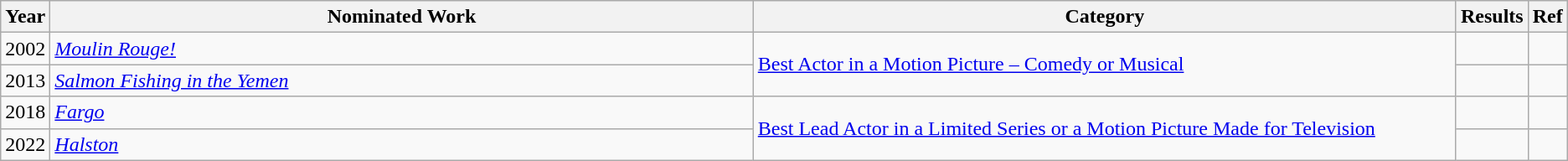<table class="wikitable">
<tr>
<th scope="col" style="width:1em;">Year</th>
<th scope="col" style="width:35em;">Nominated Work</th>
<th scope="col" style="width:35em;">Category</th>
<th scope="col" style="width:1em;">Results</th>
<th scope="col" style="width:1em;">Ref</th>
</tr>
<tr>
<td>2002</td>
<td><em><a href='#'>Moulin Rouge!</a></em></td>
<td rowspan="2"><a href='#'>Best Actor in a Motion Picture – Comedy or Musical</a></td>
<td></td>
<td></td>
</tr>
<tr>
<td>2013</td>
<td><em><a href='#'>Salmon Fishing in the Yemen</a></em></td>
<td></td>
<td></td>
</tr>
<tr>
<td>2018</td>
<td><em><a href='#'>Fargo</a></em></td>
<td rowspan="2"><a href='#'>Best Lead Actor in a Limited Series or a Motion Picture Made for Television</a></td>
<td></td>
<td></td>
</tr>
<tr>
<td>2022</td>
<td><em><a href='#'>Halston</a></em></td>
<td></td>
<td></td>
</tr>
</table>
